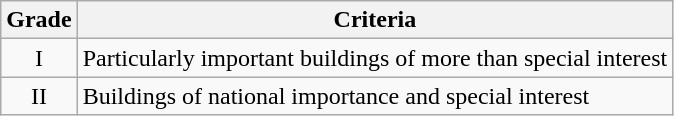<table class="wikitable">
<tr>
<th>Grade</th>
<th>Criteria</th>
</tr>
<tr>
<td align="center" >I</td>
<td>Particularly important buildings of more than special interest</td>
</tr>
<tr>
<td align="center" >II</td>
<td>Buildings of national importance and special interest</td>
</tr>
</table>
